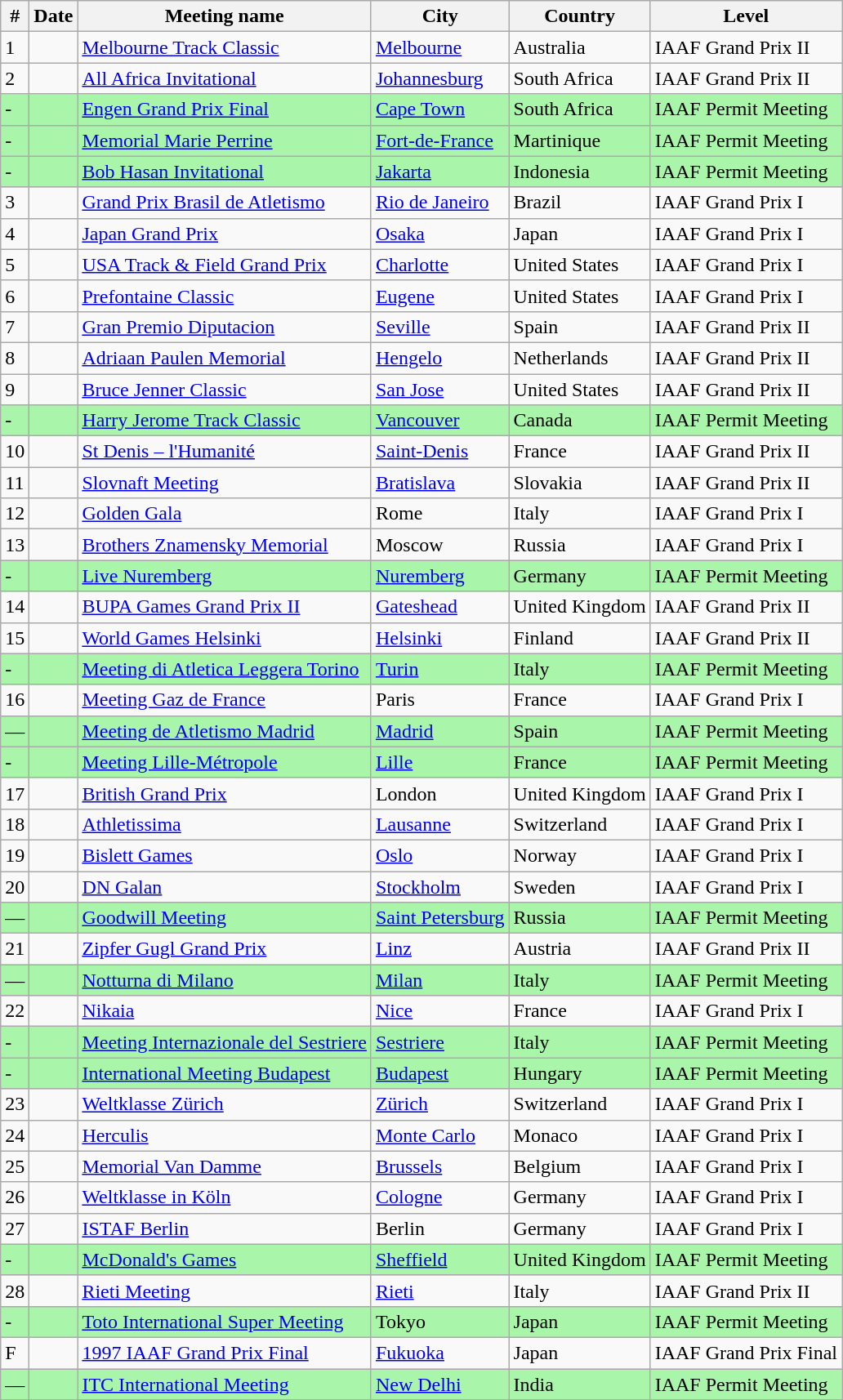<table class="wikitable sortable">
<tr>
<th>#</th>
<th>Date</th>
<th>Meeting name</th>
<th>City</th>
<th>Country</th>
<th>Level</th>
</tr>
<tr>
<td>1</td>
<td></td>
<td><a href='#'>Melbourne Track Classic</a></td>
<td><a href='#'>Melbourne</a></td>
<td>Australia</td>
<td>IAAF Grand Prix II</td>
</tr>
<tr>
<td>2</td>
<td></td>
<td><a href='#'>All Africa Invitational</a></td>
<td><a href='#'>Johannesburg</a></td>
<td>South Africa</td>
<td>IAAF Grand Prix II</td>
</tr>
<tr bgcolor=#A9F5A9>
<td>-</td>
<td></td>
<td><a href='#'>Engen Grand Prix Final</a></td>
<td><a href='#'>Cape Town</a></td>
<td>South Africa</td>
<td>IAAF Permit Meeting</td>
</tr>
<tr bgcolor=#A9F5A9>
<td>-</td>
<td></td>
<td><a href='#'>Memorial Marie Perrine</a></td>
<td><a href='#'>Fort-de-France</a></td>
<td>Martinique</td>
<td>IAAF Permit Meeting</td>
</tr>
<tr bgcolor=#A9F5A9>
<td>-</td>
<td></td>
<td><a href='#'>Bob Hasan Invitational</a></td>
<td><a href='#'>Jakarta</a></td>
<td>Indonesia</td>
<td>IAAF Permit Meeting</td>
</tr>
<tr>
<td>3</td>
<td></td>
<td><a href='#'>Grand Prix Brasil de Atletismo</a></td>
<td><a href='#'>Rio de Janeiro</a></td>
<td>Brazil</td>
<td>IAAF Grand Prix I</td>
</tr>
<tr>
<td>4</td>
<td></td>
<td><a href='#'>Japan Grand Prix</a></td>
<td><a href='#'>Osaka</a></td>
<td>Japan</td>
<td>IAAF Grand Prix I</td>
</tr>
<tr>
<td>5</td>
<td></td>
<td><a href='#'>USA Track & Field Grand Prix</a></td>
<td><a href='#'>Charlotte</a></td>
<td>United States</td>
<td>IAAF Grand Prix I</td>
</tr>
<tr>
<td>6</td>
<td></td>
<td><a href='#'>Prefontaine Classic</a></td>
<td><a href='#'>Eugene</a></td>
<td>United States</td>
<td>IAAF Grand Prix I</td>
</tr>
<tr>
<td>7</td>
<td></td>
<td><a href='#'>Gran Premio Diputacion</a></td>
<td><a href='#'>Seville</a></td>
<td>Spain</td>
<td>IAAF Grand Prix II</td>
</tr>
<tr>
<td>8</td>
<td></td>
<td><a href='#'>Adriaan Paulen Memorial</a></td>
<td><a href='#'>Hengelo</a></td>
<td>Netherlands</td>
<td>IAAF Grand Prix II</td>
</tr>
<tr>
<td>9</td>
<td></td>
<td><a href='#'>Bruce Jenner Classic</a></td>
<td><a href='#'>San Jose</a></td>
<td>United States</td>
<td>IAAF Grand Prix II</td>
</tr>
<tr bgcolor=#A9F5A9>
<td>-</td>
<td></td>
<td><a href='#'>Harry Jerome Track Classic</a></td>
<td><a href='#'>Vancouver</a></td>
<td>Canada</td>
<td>IAAF Permit Meeting</td>
</tr>
<tr>
<td>10</td>
<td></td>
<td><a href='#'>St Denis – l'Humanité</a></td>
<td><a href='#'>Saint-Denis</a></td>
<td>France</td>
<td>IAAF Grand Prix II</td>
</tr>
<tr>
<td>11</td>
<td></td>
<td><a href='#'>Slovnaft Meeting</a></td>
<td><a href='#'>Bratislava</a></td>
<td>Slovakia</td>
<td>IAAF Grand Prix II</td>
</tr>
<tr>
<td>12</td>
<td></td>
<td><a href='#'>Golden Gala</a></td>
<td>Rome</td>
<td>Italy</td>
<td>IAAF Grand Prix I</td>
</tr>
<tr>
<td>13</td>
<td></td>
<td><a href='#'>Brothers Znamensky Memorial</a></td>
<td>Moscow</td>
<td>Russia</td>
<td>IAAF Grand Prix I</td>
</tr>
<tr bgcolor=#A9F5A9>
<td>-</td>
<td></td>
<td><a href='#'>Live Nuremberg</a></td>
<td><a href='#'>Nuremberg</a></td>
<td>Germany</td>
<td>IAAF Permit Meeting</td>
</tr>
<tr>
<td>14</td>
<td></td>
<td><a href='#'>BUPA Games Grand Prix II</a></td>
<td><a href='#'>Gateshead</a></td>
<td>United Kingdom</td>
<td>IAAF Grand Prix II</td>
</tr>
<tr>
<td>15</td>
<td></td>
<td><a href='#'>World Games Helsinki</a></td>
<td><a href='#'>Helsinki</a></td>
<td>Finland</td>
<td>IAAF Grand Prix II</td>
</tr>
<tr bgcolor=#A9F5A9>
<td>-</td>
<td></td>
<td><a href='#'>Meeting di Atletica Leggera Torino</a></td>
<td><a href='#'>Turin</a></td>
<td>Italy</td>
<td>IAAF Permit Meeting</td>
</tr>
<tr>
<td>16</td>
<td></td>
<td><a href='#'>Meeting Gaz de France</a></td>
<td>Paris</td>
<td>France</td>
<td>IAAF Grand Prix I</td>
</tr>
<tr bgcolor=#A9F5A9>
<td>—</td>
<td></td>
<td><a href='#'>Meeting de Atletismo Madrid</a></td>
<td><a href='#'>Madrid</a></td>
<td>Spain</td>
<td>IAAF Permit Meeting</td>
</tr>
<tr bgcolor=#A9F5A9>
<td>-</td>
<td></td>
<td><a href='#'>Meeting Lille-Métropole</a></td>
<td><a href='#'>Lille</a></td>
<td>France</td>
<td>IAAF Permit Meeting</td>
</tr>
<tr>
<td>17</td>
<td></td>
<td><a href='#'>British Grand Prix</a></td>
<td>London</td>
<td>United Kingdom</td>
<td>IAAF Grand Prix I</td>
</tr>
<tr>
<td>18</td>
<td></td>
<td><a href='#'>Athletissima</a></td>
<td><a href='#'>Lausanne</a></td>
<td>Switzerland</td>
<td>IAAF Grand Prix I</td>
</tr>
<tr>
<td>19</td>
<td></td>
<td><a href='#'>Bislett Games</a></td>
<td><a href='#'>Oslo</a></td>
<td>Norway</td>
<td>IAAF Grand Prix I</td>
</tr>
<tr>
<td>20</td>
<td></td>
<td><a href='#'>DN Galan</a></td>
<td><a href='#'>Stockholm</a></td>
<td>Sweden</td>
<td>IAAF Grand Prix I</td>
</tr>
<tr bgcolor=#A9F5A9>
<td>—</td>
<td></td>
<td><a href='#'>Goodwill Meeting</a></td>
<td><a href='#'>Saint Petersburg</a></td>
<td>Russia</td>
<td>IAAF Permit Meeting</td>
</tr>
<tr>
<td>21</td>
<td></td>
<td><a href='#'>Zipfer Gugl Grand Prix</a></td>
<td><a href='#'>Linz</a></td>
<td>Austria</td>
<td>IAAF Grand Prix II</td>
</tr>
<tr bgcolor=#A9F5A9>
<td>—</td>
<td></td>
<td><a href='#'>Notturna di Milano</a></td>
<td><a href='#'>Milan</a></td>
<td>Italy</td>
<td>IAAF Permit Meeting</td>
</tr>
<tr>
<td>22</td>
<td></td>
<td><a href='#'>Nikaia</a></td>
<td><a href='#'>Nice</a></td>
<td>France</td>
<td>IAAF Grand Prix I</td>
</tr>
<tr bgcolor=#A9F5A9>
<td>-</td>
<td></td>
<td><a href='#'>Meeting Internazionale del Sestriere</a></td>
<td><a href='#'>Sestriere</a></td>
<td>Italy</td>
<td>IAAF Permit Meeting</td>
</tr>
<tr bgcolor=#A9F5A9>
<td>-</td>
<td></td>
<td><a href='#'>International Meeting Budapest</a></td>
<td><a href='#'>Budapest</a></td>
<td>Hungary</td>
<td>IAAF Permit Meeting</td>
</tr>
<tr>
<td>23</td>
<td></td>
<td><a href='#'>Weltklasse Zürich</a></td>
<td><a href='#'>Zürich</a></td>
<td>Switzerland</td>
<td>IAAF Grand Prix I</td>
</tr>
<tr>
<td>24</td>
<td></td>
<td><a href='#'>Herculis</a></td>
<td><a href='#'>Monte Carlo</a></td>
<td>Monaco</td>
<td>IAAF Grand Prix I</td>
</tr>
<tr>
<td>25</td>
<td></td>
<td><a href='#'>Memorial Van Damme</a></td>
<td><a href='#'>Brussels</a></td>
<td>Belgium</td>
<td>IAAF Grand Prix I</td>
</tr>
<tr>
<td>26</td>
<td></td>
<td><a href='#'>Weltklasse in Köln</a></td>
<td><a href='#'>Cologne</a></td>
<td>Germany</td>
<td>IAAF Grand Prix I</td>
</tr>
<tr>
<td>27</td>
<td></td>
<td><a href='#'>ISTAF Berlin</a></td>
<td>Berlin</td>
<td>Germany</td>
<td>IAAF Grand Prix I</td>
</tr>
<tr bgcolor=#A9F5A9>
<td>-</td>
<td></td>
<td><a href='#'>McDonald's Games</a></td>
<td><a href='#'>Sheffield</a></td>
<td>United Kingdom</td>
<td>IAAF Permit Meeting</td>
</tr>
<tr>
<td>28</td>
<td></td>
<td><a href='#'>Rieti Meeting</a></td>
<td><a href='#'>Rieti</a></td>
<td>Italy</td>
<td>IAAF Grand Prix II</td>
</tr>
<tr bgcolor=#A9F5A9>
<td>-</td>
<td></td>
<td><a href='#'>Toto International Super Meeting</a></td>
<td>Tokyo</td>
<td>Japan</td>
<td>IAAF Permit Meeting</td>
</tr>
<tr>
<td>F</td>
<td></td>
<td><a href='#'>1997 IAAF Grand Prix Final</a></td>
<td><a href='#'>Fukuoka</a></td>
<td>Japan</td>
<td>IAAF Grand Prix Final</td>
</tr>
<tr bgcolor=#A9F5A9>
<td>—</td>
<td></td>
<td><a href='#'>ITC International Meeting</a></td>
<td><a href='#'>New Delhi</a></td>
<td>India</td>
<td>IAAF Permit Meeting</td>
</tr>
</table>
